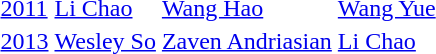<table>
<tr>
<td><a href='#'>2011</a></td>
<td> <a href='#'>Li Chao</a></td>
<td> <a href='#'>Wang Hao</a></td>
<td> <a href='#'>Wang Yue</a></td>
</tr>
<tr>
<td><a href='#'>2013</a></td>
<td> <a href='#'>Wesley So</a></td>
<td> <a href='#'>Zaven Andriasian</a></td>
<td> <a href='#'>Li Chao</a></td>
</tr>
</table>
